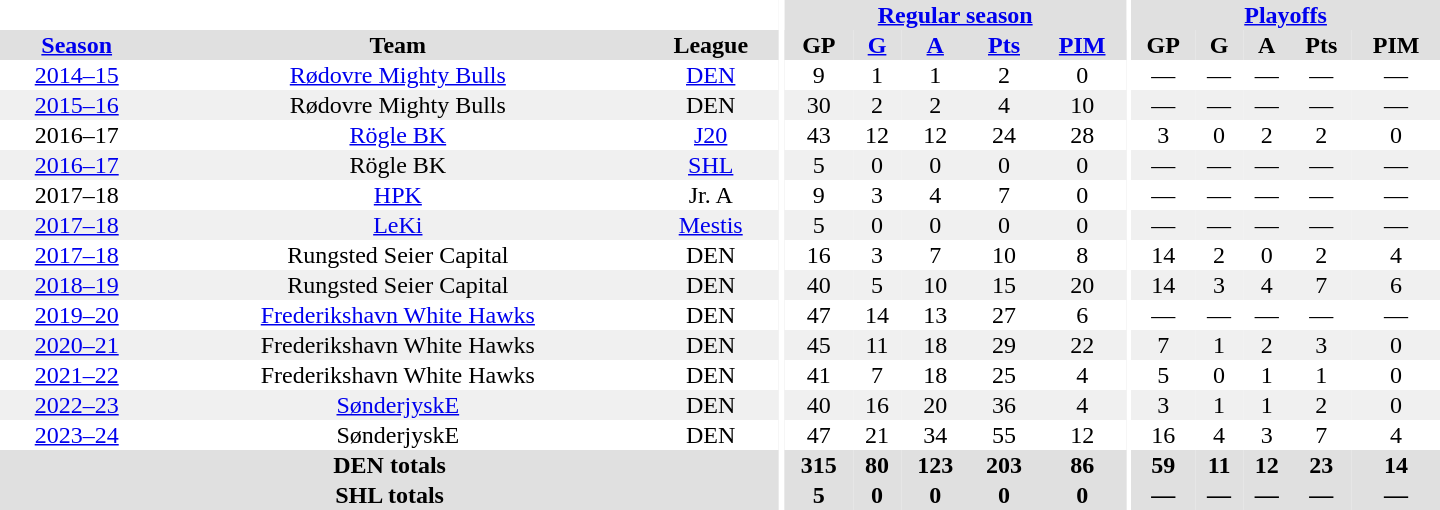<table border="0" cellpadding="1" cellspacing="0" style="text-align:center; width:60em">
<tr bgcolor="#e0e0e0">
<th colspan="3" bgcolor="#ffffff"></th>
<th rowspan="100" bgcolor="#ffffff"></th>
<th colspan="5"><a href='#'>Regular season</a></th>
<th rowspan="100" bgcolor="#ffffff"></th>
<th colspan="5"><a href='#'>Playoffs</a></th>
</tr>
<tr bgcolor="#e0e0e0">
<th><a href='#'>Season</a></th>
<th>Team</th>
<th>League</th>
<th>GP</th>
<th><a href='#'>G</a></th>
<th><a href='#'>A</a></th>
<th><a href='#'>Pts</a></th>
<th><a href='#'>PIM</a></th>
<th>GP</th>
<th>G</th>
<th>A</th>
<th>Pts</th>
<th>PIM</th>
</tr>
<tr>
<td><a href='#'>2014–15</a></td>
<td><a href='#'>Rødovre Mighty Bulls</a></td>
<td><a href='#'>DEN</a></td>
<td>9</td>
<td>1</td>
<td>1</td>
<td>2</td>
<td>0</td>
<td>—</td>
<td>—</td>
<td>—</td>
<td>—</td>
<td>—</td>
</tr>
<tr bgcolor="#f0f0f0">
<td><a href='#'>2015–16</a></td>
<td>Rødovre Mighty Bulls</td>
<td>DEN</td>
<td>30</td>
<td>2</td>
<td>2</td>
<td>4</td>
<td>10</td>
<td>—</td>
<td>—</td>
<td>—</td>
<td>—</td>
<td>—</td>
</tr>
<tr>
<td>2016–17</td>
<td><a href='#'>Rögle BK</a></td>
<td><a href='#'>J20</a></td>
<td>43</td>
<td>12</td>
<td>12</td>
<td>24</td>
<td>28</td>
<td>3</td>
<td>0</td>
<td>2</td>
<td>2</td>
<td>0</td>
</tr>
<tr bgcolor="#f0f0f0">
<td><a href='#'>2016–17</a></td>
<td>Rögle BK</td>
<td><a href='#'>SHL</a></td>
<td>5</td>
<td>0</td>
<td>0</td>
<td>0</td>
<td>0</td>
<td>—</td>
<td>—</td>
<td>—</td>
<td>—</td>
<td>—</td>
</tr>
<tr>
<td>2017–18</td>
<td><a href='#'>HPK</a></td>
<td>Jr. A</td>
<td>9</td>
<td>3</td>
<td>4</td>
<td>7</td>
<td>0</td>
<td>—</td>
<td>—</td>
<td>—</td>
<td>—</td>
<td>—</td>
</tr>
<tr bgcolor="#f0f0f0">
<td><a href='#'>2017–18</a></td>
<td><a href='#'>LeKi</a></td>
<td><a href='#'>Mestis</a></td>
<td>5</td>
<td>0</td>
<td>0</td>
<td>0</td>
<td>0</td>
<td>—</td>
<td>—</td>
<td>—</td>
<td>—</td>
<td>—</td>
</tr>
<tr>
<td><a href='#'>2017–18</a></td>
<td>Rungsted Seier Capital</td>
<td>DEN</td>
<td>16</td>
<td>3</td>
<td>7</td>
<td>10</td>
<td>8</td>
<td>14</td>
<td>2</td>
<td>0</td>
<td>2</td>
<td>4</td>
</tr>
<tr bgcolor="#f0f0f0">
<td><a href='#'>2018–19</a></td>
<td>Rungsted Seier Capital</td>
<td>DEN</td>
<td>40</td>
<td>5</td>
<td>10</td>
<td>15</td>
<td>20</td>
<td>14</td>
<td>3</td>
<td>4</td>
<td>7</td>
<td>6</td>
</tr>
<tr>
<td><a href='#'>2019–20</a></td>
<td><a href='#'>Frederikshavn White Hawks</a></td>
<td>DEN</td>
<td>47</td>
<td>14</td>
<td>13</td>
<td>27</td>
<td>6</td>
<td>—</td>
<td>—</td>
<td>—</td>
<td>—</td>
<td>—</td>
</tr>
<tr bgcolor="#f0f0f0">
<td><a href='#'>2020–21</a></td>
<td>Frederikshavn White Hawks</td>
<td>DEN</td>
<td>45</td>
<td>11</td>
<td>18</td>
<td>29</td>
<td>22</td>
<td>7</td>
<td>1</td>
<td>2</td>
<td>3</td>
<td>0</td>
</tr>
<tr>
<td><a href='#'>2021–22</a></td>
<td>Frederikshavn White Hawks</td>
<td>DEN</td>
<td>41</td>
<td>7</td>
<td>18</td>
<td>25</td>
<td>4</td>
<td>5</td>
<td>0</td>
<td>1</td>
<td>1</td>
<td>0</td>
</tr>
<tr bgcolor="#f0f0f0">
<td><a href='#'>2022–23</a></td>
<td><a href='#'>SønderjyskE</a></td>
<td>DEN</td>
<td>40</td>
<td>16</td>
<td>20</td>
<td>36</td>
<td>4</td>
<td>3</td>
<td>1</td>
<td>1</td>
<td>2</td>
<td>0</td>
</tr>
<tr>
<td><a href='#'>2023–24</a></td>
<td>SønderjyskE</td>
<td>DEN</td>
<td>47</td>
<td>21</td>
<td>34</td>
<td>55</td>
<td>12</td>
<td>16</td>
<td>4</td>
<td>3</td>
<td>7</td>
<td>4</td>
</tr>
<tr bgcolor="#e0e0e0">
<th colspan="3">DEN totals</th>
<th>315</th>
<th>80</th>
<th>123</th>
<th>203</th>
<th>86</th>
<th>59</th>
<th>11</th>
<th>12</th>
<th>23</th>
<th>14</th>
</tr>
<tr bgcolor="#e0e0e0">
<th colspan="3">SHL totals</th>
<th>5</th>
<th>0</th>
<th>0</th>
<th>0</th>
<th>0</th>
<th>—</th>
<th>—</th>
<th>—</th>
<th>—</th>
<th>—</th>
</tr>
</table>
